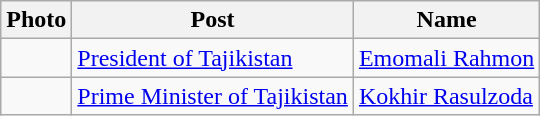<table class="wikitable">
<tr>
<th>Photo</th>
<th>Post</th>
<th>Name</th>
</tr>
<tr>
<td></td>
<td><a href='#'>President of Tajikistan</a></td>
<td><a href='#'>Emomali Rahmon</a></td>
</tr>
<tr>
<td></td>
<td><a href='#'>Prime Minister of Tajikistan</a></td>
<td><a href='#'>Kokhir Rasulzoda</a></td>
</tr>
</table>
